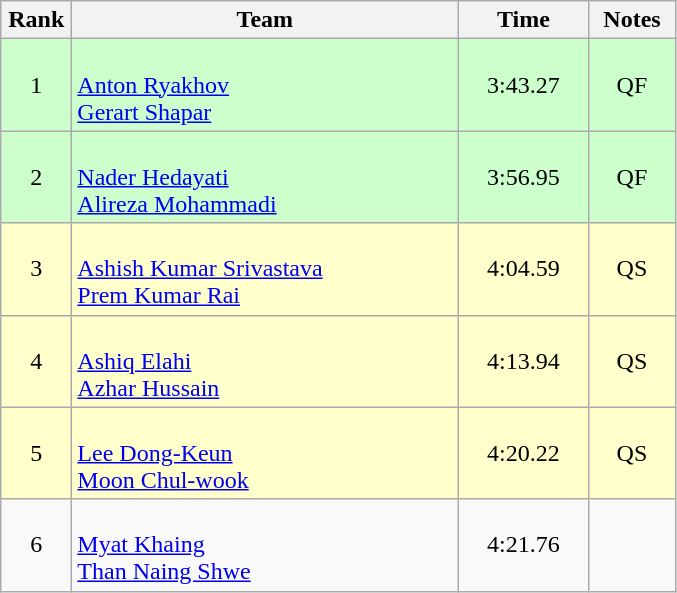<table class=wikitable style="text-align:center">
<tr>
<th width=40>Rank</th>
<th width=250>Team</th>
<th width=80>Time</th>
<th width=50>Notes</th>
</tr>
<tr bgcolor="ccffcc">
<td>1</td>
<td align=left><br><a href='#'>Anton Ryakhov</a><br><a href='#'>Gerart Shapar</a></td>
<td>3:43.27</td>
<td>QF</td>
</tr>
<tr bgcolor="ccffcc">
<td>2</td>
<td align=left><br><a href='#'>Nader Hedayati</a><br><a href='#'>Alireza Mohammadi</a></td>
<td>3:56.95</td>
<td>QF</td>
</tr>
<tr bgcolor="#ffffcc">
<td>3</td>
<td align=left><br><a href='#'>Ashish Kumar Srivastava</a><br><a href='#'>Prem Kumar Rai</a></td>
<td>4:04.59</td>
<td>QS</td>
</tr>
<tr bgcolor="#ffffcc">
<td>4</td>
<td align=left><br><a href='#'>Ashiq Elahi</a><br><a href='#'>Azhar Hussain</a></td>
<td>4:13.94</td>
<td>QS</td>
</tr>
<tr bgcolor="#ffffcc">
<td>5</td>
<td align=left><br><a href='#'>Lee Dong-Keun</a><br><a href='#'>Moon Chul-wook</a></td>
<td>4:20.22</td>
<td>QS</td>
</tr>
<tr>
<td>6</td>
<td align=left><br><a href='#'>Myat Khaing</a><br><a href='#'>Than Naing Shwe</a></td>
<td>4:21.76</td>
<td></td>
</tr>
</table>
